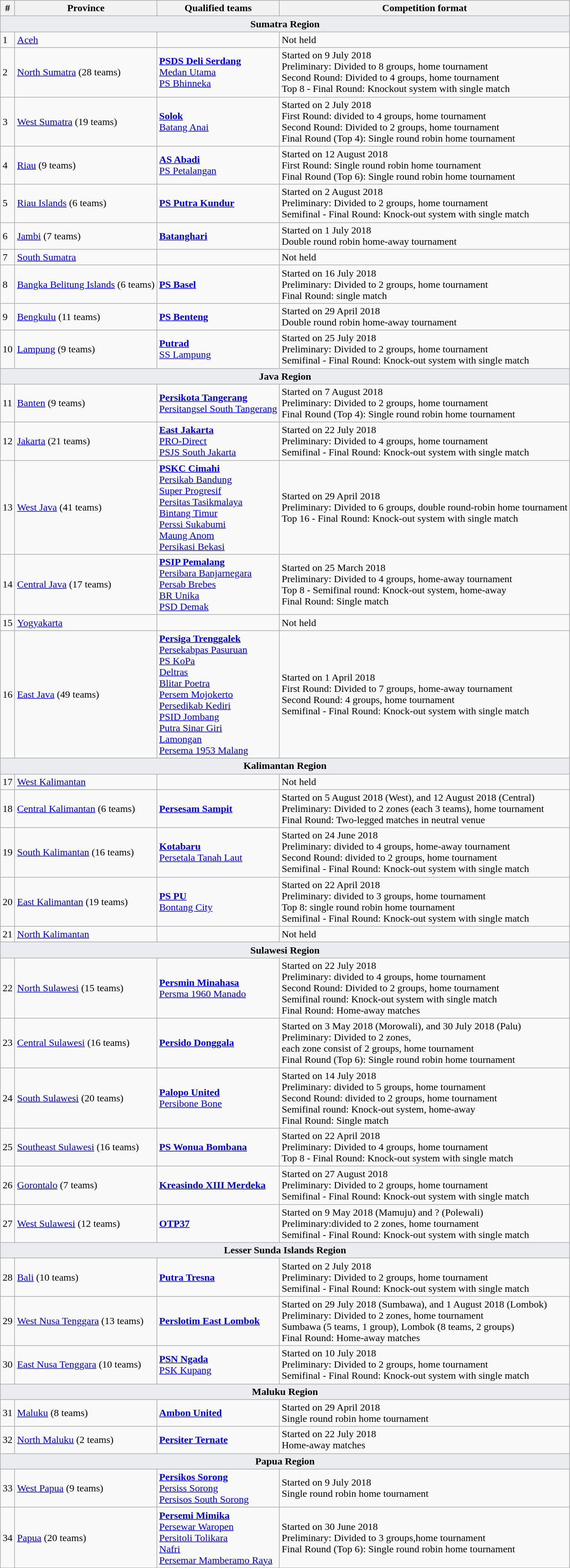<table class="wikitable">
<tr>
<th rowspan=1>#</th>
<th rowspan=1>Province</th>
<th rowspan=1>Qualified teams</th>
<th rowspan=1>Competition format</th>
</tr>
<tr>
<td colspan=4 style="background-color:#eaecf0;text-align:center;"><strong>Sumatra Region</strong></td>
</tr>
<tr>
<td>1</td>
<td> <a href='#'>Aceh</a></td>
<td></td>
<td>Not held</td>
</tr>
<tr>
<td>2</td>
<td> <a href='#'>North Sumatra</a> (28 teams)</td>
<td><strong><a href='#'>PSDS Deli Serdang</a></strong><br><a href='#'>Medan Utama</a><br><a href='#'>PS Bhinneka</a></td>
<td>Started on 9 July 2018<br>Preliminary: Divided to 8 groups, home tournament<br>Second Round: Divided to 4 groups, home tournament<br>Top 8 - Final Round: Knockout system with single match</td>
</tr>
<tr>
<td>3</td>
<td> <a href='#'>West Sumatra</a> (19 teams)</td>
<td><strong><a href='#'>Solok</a></strong><br><a href='#'>Batang Anai</a></td>
<td>Started on 2 July 2018<br>First Round: divided to 4 groups, home tournament<br>Second Round: Divided to 2 groups, home tournament<br>Final Round (Top 4): Single round robin home tournament</td>
</tr>
<tr>
<td>4</td>
<td> <a href='#'>Riau</a> (9 teams)</td>
<td><strong><a href='#'>AS Abadi</a></strong><br><a href='#'>PS Petalangan</a></td>
<td>Started on 12 August 2018<br>First Round: Single round robin home tournament<br>Final Round (Top 6): Single round robin home tournament</td>
</tr>
<tr>
<td>5</td>
<td> <a href='#'>Riau Islands</a> (6 teams)</td>
<td><strong><a href='#'>PS Putra Kundur</a></strong></td>
<td>Started on 2 August 2018<br>Preliminary: Divided to 2 groups, home tournament<br>Semifinal - Final Round: Knock-out system with single match</td>
</tr>
<tr>
<td>6</td>
<td> <a href='#'>Jambi</a> (7 teams)</td>
<td><strong><a href='#'>Batanghari</a></strong></td>
<td>Started on 1 July 2018<br>Double round robin home-away tournament</td>
</tr>
<tr>
<td>7</td>
<td> <a href='#'>South Sumatra</a></td>
<td></td>
<td>Not held</td>
</tr>
<tr>
<td>8</td>
<td> <a href='#'>Bangka Belitung Islands</a> (6 teams)</td>
<td><strong><a href='#'>PS Basel</a></strong></td>
<td>Started on 16 July 2018<br>Preliminary: Divided to 2 groups, home tournament<br>Final Round: single match</td>
</tr>
<tr>
<td>9</td>
<td> <a href='#'>Bengkulu</a> (11 teams)</td>
<td><strong><a href='#'>PS Benteng</a></strong></td>
<td>Started on 29 April 2018<br>Double round robin home-away tournament</td>
</tr>
<tr>
<td>10</td>
<td> <a href='#'>Lampung</a> (9 teams)</td>
<td><strong><a href='#'>Putrad</a></strong><br><a href='#'>SS Lampung</a></td>
<td>Started on 25 July 2018<br>Preliminary: Divided to 2 groups, home tournament<br>Semifinal - Final Round: Knock-out system with single match</td>
</tr>
<tr>
<td colspan=4 style="background-color:#eaecf0;text-align:center;"><strong>Java Region</strong></td>
</tr>
<tr>
<td>11</td>
<td> <a href='#'>Banten</a> (9 teams)</td>
<td><strong><a href='#'>Persikota Tangerang</a></strong><br><a href='#'>Persitangsel South Tangerang</a></td>
<td>Started on 7 August 2018<br>Preliminary: Divided to 2 groups, home tournament<br>Final Round (Top 4): Single round robin home tournament</td>
</tr>
<tr>
<td>12</td>
<td> <a href='#'>Jakarta</a> (21 teams)</td>
<td><strong><a href='#'>East Jakarta</a></strong><br><a href='#'>PRO-Direct</a><br><a href='#'>PSJS South Jakarta</a></td>
<td>Started on 22 July 2018<br>Preliminary: Divided to 4 groups, home tournament<br>Semifinal - Final Round: Knock-out system with single match</td>
</tr>
<tr>
<td>13</td>
<td> <a href='#'>West Java</a> (41 teams)</td>
<td><strong><a href='#'>PSKC Cimahi</a></strong><br><a href='#'>Persikab Bandung</a><br><a href='#'>Super Progresif</a><br><a href='#'>Persitas Tasikmalaya</a><br><a href='#'>Bintang Timur</a><br><a href='#'>Perssi Sukabumi</a><br><a href='#'>Maung Anom</a><br><a href='#'>Persikasi Bekasi</a></td>
<td>Started on 29 April 2018<br>Preliminary: Divided to 6 groups, double round-robin home tournament<br>Top 16 - Final Round: Knock-out system with single match</td>
</tr>
<tr>
<td>14</td>
<td> <a href='#'>Central Java</a> (17 teams)</td>
<td><strong><a href='#'>PSIP Pemalang</a></strong><br><a href='#'>Persibara Banjarnegara</a><br><a href='#'>Persab Brebes</a><br><a href='#'>BR Unika</a><br><a href='#'>PSD Demak</a></td>
<td>Started on 25 March 2018<br>Preliminary: Divided to 4 groups, home-away tournament<br>Top 8 - Semifinal round: Knock-out system, home-away<br>Final Round: Single match</td>
</tr>
<tr>
<td>15</td>
<td> <a href='#'>Yogyakarta</a></td>
<td></td>
<td>Not held</td>
</tr>
<tr>
<td>16</td>
<td> <a href='#'>East Java</a> (49 teams)</td>
<td><strong><a href='#'>Persiga Trenggalek</a></strong><br><a href='#'>Persekabpas Pasuruan</a><br><a href='#'>PS KoPa</a><br><a href='#'>Deltras</a><br><a href='#'>Blitar Poetra</a><br><a href='#'>Persem Mojokerto</a><br><a href='#'>Persedikab Kediri</a><br><a href='#'>PSID Jombang</a><br><a href='#'>Putra Sinar Giri</a><br><a href='#'>Lamongan</a><br><a href='#'>Persema 1953 Malang</a></td>
<td>Started on 1 April 2018<br>First Round: Divided to 7 groups, home-away tournament<br>Second Round: 4 groups, home tournament<br>Semifinal - Final Round: Knock-out system with single match</td>
</tr>
<tr>
<td colspan=4 style="background-color:#eaecf0;text-align:center;"><strong>Kalimantan Region</strong></td>
</tr>
<tr>
<td>17</td>
<td> <a href='#'>West Kalimantan</a></td>
<td></td>
<td>Not held</td>
</tr>
<tr>
<td>18</td>
<td> <a href='#'>Central Kalimantan</a> (6 teams)</td>
<td><strong><a href='#'>Persesam Sampit</a></strong></td>
<td>Started on 5 August 2018 (West), and 12 August 2018 (Central)<br>Preliminary: Divided to 2 zones (each 3 teams), home tournament<br>Final Round: Two-legged matches in neutral venue</td>
</tr>
<tr>
<td>19</td>
<td> <a href='#'>South Kalimantan</a> (16 teams)</td>
<td><strong><a href='#'>Kotabaru</a></strong><br><a href='#'>Persetala Tanah Laut</a></td>
<td>Started on 24 June 2018<br>Preliminary: divided to 4 groups, home-away tournament<br>Second Round: divided to 2 groups, home tournament<br>Semifinal - Final Round: Knock-out system with single match</td>
</tr>
<tr>
<td>20</td>
<td> <a href='#'>East Kalimantan</a> (19 teams)</td>
<td><strong><a href='#'>PS PU</a></strong><br><a href='#'>Bontang City</a></td>
<td>Started on 22 April 2018<br>Preliminary: divided to 3 groups, home tournament<br>Top 8: single round robin home tournament<br>Semifinal - Final Round: Knock-out system with single match</td>
</tr>
<tr>
<td>21</td>
<td> <a href='#'>North Kalimantan</a></td>
<td></td>
<td>Not held</td>
</tr>
<tr>
<td colspan=4 style="background-color:#eaecf0;text-align:center;"><strong>Sulawesi Region</strong></td>
</tr>
<tr>
<td>22</td>
<td> <a href='#'>North Sulawesi</a> (15 teams)</td>
<td><strong><a href='#'>Persmin Minahasa</a></strong><br><a href='#'>Persma 1960 Manado</a></td>
<td>Started on 22 July 2018<br>Preliminary: divided to 4 groups, home tournament<br>Second Round: Divided to 2 groups, home tournament<br>Semifinal round: Knock-out system with single match<br>Final Round: Home-away matches</td>
</tr>
<tr>
<td>23</td>
<td> <a href='#'>Central Sulawesi</a> (16 teams)</td>
<td><strong><a href='#'>Persido Donggala</a></strong></td>
<td>Started on 3 May 2018 (Morowali), and 30 July 2018 (Palu)<br>Preliminary: Divided to 2 zones, <br>each zone consist of 2 groups, home tournament<br>Final Round (Top 6): Single round robin home tournament</td>
</tr>
<tr>
<td>24</td>
<td> <a href='#'>South Sulawesi</a> (20 teams)</td>
<td><strong><a href='#'>Palopo United</a></strong><br><a href='#'>Persibone Bone</a></td>
<td>Started on 14 July 2018<br>Preliminary: divided to 5 groups, home tournament<br>Second Round: divided to 2 groups, home tournament<br>Semifinal round: Knock-out system, home-away<br>Final Round: Single match</td>
</tr>
<tr>
<td>25</td>
<td> <a href='#'>Southeast Sulawesi</a> (16 teams)</td>
<td><strong><a href='#'>PS Wonua Bombana</a></strong></td>
<td>Started on 22 April 2018<br>Preliminary: Divided to 4 groups, home tournament<br>Top 8 - Final Round: Knock-out system with single match</td>
</tr>
<tr>
<td>26</td>
<td> <a href='#'>Gorontalo</a> (7 teams)</td>
<td><strong><a href='#'>Kreasindo XIII Merdeka</a></strong></td>
<td>Started on 27 August 2018<br>Preliminary: Divided to 2 groups, home tournament<br>Semifinal - Final Round: Knock-out system with single match</td>
</tr>
<tr>
<td>27</td>
<td> <a href='#'>West Sulawesi</a> (12 teams)</td>
<td><strong><a href='#'>OTP37</a></strong></td>
<td>Started on 9 May 2018 (Mamuju) and ? (Polewali)<br>Preliminary:divided to 2 zones, home tournament<br>Semifinal - Final Round: Knock-out system with single match</td>
</tr>
<tr>
<td colspan=4 style="background-color:#eaecf0;text-align:center;"><strong>Lesser Sunda Islands Region</strong></td>
</tr>
<tr>
<td>28</td>
<td> <a href='#'>Bali</a> (10 teams)</td>
<td><strong><a href='#'>Putra Tresna</a></strong></td>
<td>Started on 2 July 2018<br>Preliminary: Divided to 2 groups, home tournament<br>Semifinal - Final Round: Knock-out system with single match</td>
</tr>
<tr>
<td>29</td>
<td> <a href='#'>West Nusa Tenggara</a> (13 teams)</td>
<td><strong><a href='#'>Perslotim East Lombok</a></strong></td>
<td>Started on 29 July 2018 (Sumbawa), and 1 August 2018 (Lombok)<br>Preliminary: Divided to 2 zones,  home tournament<br>Sumbawa (5 teams, 1 group), Lombok (8 teams, 2 groups)<br>Final Round: Home-away matches</td>
</tr>
<tr>
<td>30</td>
<td> <a href='#'>East Nusa Tenggara</a> (10 teams)</td>
<td><strong><a href='#'>PSN Ngada</a></strong><br><a href='#'>PSK Kupang</a></td>
<td>Started on 10 July 2018<br>Preliminary: Divided to 2 groups, home tournament<br>Semifinal - Final Round: Knock-out system with single match</td>
</tr>
<tr>
<td colspan=4 style="background-color:#eaecf0;text-align:center;"><strong>Maluku Region</strong></td>
</tr>
<tr>
<td>31</td>
<td> <a href='#'>Maluku</a> (8 teams)</td>
<td><strong><a href='#'>Ambon United</a></strong></td>
<td>Started on 29 April 2018<br>Single round robin home tournament</td>
</tr>
<tr>
<td>32</td>
<td> <a href='#'>North Maluku</a> (2 teams)</td>
<td><strong><a href='#'>Persiter Ternate</a></strong></td>
<td>Started on 22 July 2018<br>Home-away matches</td>
</tr>
<tr>
<td colspan=4 style="background-color:#eaecf0;text-align:center;"><strong>Papua Region</strong></td>
</tr>
<tr>
<td>33</td>
<td> <a href='#'>West Papua</a> (9 teams)</td>
<td><strong><a href='#'>Persikos Sorong</a></strong><br><a href='#'>Persiss Sorong</a><br><a href='#'>Persisos South Sorong</a></td>
<td>Started on 9 July 2018<br>Single round robin home tournament</td>
</tr>
<tr>
<td>34</td>
<td> <a href='#'>Papua</a> (20 teams)</td>
<td><strong><a href='#'>Persemi Mimika</a></strong><br><a href='#'>Persewar Waropen</a><br><a href='#'>Persitoli Tolikara</a><br><a href='#'>Nafri</a><br><a href='#'>Persemar Mamberamo Raya</a></td>
<td>Started on 30 June 2018<br>Preliminary: Divided to 3 groups,home tournament<br>Final Round (Top 6): Single round robin home tournament</td>
</tr>
</table>
